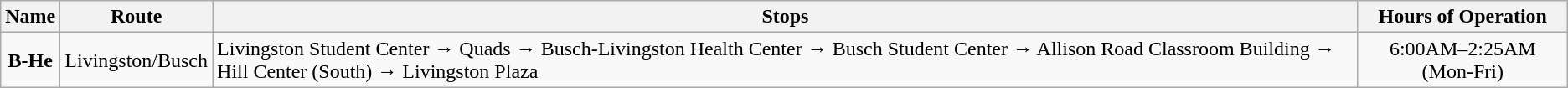<table class="wikitable">
<tr>
<th>Name</th>
<th>Route</th>
<th>Stops</th>
<th>Hours of Operation</th>
</tr>
<tr align="center">
<td><strong>B-He</strong></td>
<td>Livingston/Busch</td>
<td align="left">Livingston Student Center → Quads → Busch-Livingston Health Center → Busch Student Center → Allison Road Classroom Building → Hill Center (South) → Livingston Plaza </td>
<td>6:00AM–2:25AM (Mon-Fri)</td>
</tr>
</table>
